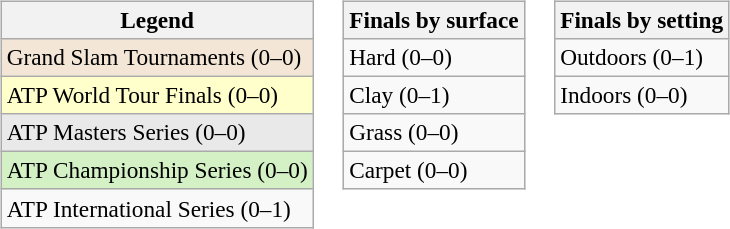<table>
<tr valign=top>
<td><br><table class=wikitable style=font-size:97%>
<tr>
<th>Legend</th>
</tr>
<tr style="background:#f3e6d7;">
<td>Grand Slam Tournaments (0–0)</td>
</tr>
<tr style="background:#ffc;">
<td>ATP World Tour Finals (0–0)</td>
</tr>
<tr style="background:#e9e9e9;">
<td>ATP Masters Series (0–0)</td>
</tr>
<tr style="background:#d4f1c5;">
<td>ATP Championship Series (0–0)</td>
</tr>
<tr>
<td>ATP International Series (0–1)</td>
</tr>
</table>
</td>
<td><br><table class=wikitable style=font-size:97%>
<tr>
<th>Finals by surface</th>
</tr>
<tr>
<td>Hard (0–0)</td>
</tr>
<tr>
<td>Clay (0–1)</td>
</tr>
<tr>
<td>Grass (0–0)</td>
</tr>
<tr>
<td>Carpet (0–0)</td>
</tr>
</table>
</td>
<td><br><table class=wikitable style=font-size:97%>
<tr>
<th>Finals by setting</th>
</tr>
<tr>
<td>Outdoors (0–1)</td>
</tr>
<tr>
<td>Indoors (0–0)</td>
</tr>
</table>
</td>
</tr>
</table>
